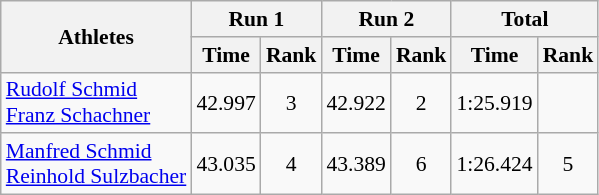<table class="wikitable" border="1" style="font-size:90%">
<tr>
<th rowspan="2">Athletes</th>
<th colspan="2">Run 1</th>
<th colspan="2">Run 2</th>
<th colspan="2">Total</th>
</tr>
<tr>
<th>Time</th>
<th>Rank</th>
<th>Time</th>
<th>Rank</th>
<th>Time</th>
<th>Rank</th>
</tr>
<tr>
<td><a href='#'>Rudolf Schmid</a><br><a href='#'>Franz Schachner</a></td>
<td align="center">42.997</td>
<td align="center">3</td>
<td align="center">42.922</td>
<td align="center">2</td>
<td align="center">1:25.919</td>
<td align="center"></td>
</tr>
<tr>
<td><a href='#'>Manfred Schmid</a><br><a href='#'>Reinhold Sulzbacher</a></td>
<td align="center">43.035</td>
<td align="center">4</td>
<td align="center">43.389</td>
<td align="center">6</td>
<td align="center">1:26.424</td>
<td align="center">5</td>
</tr>
</table>
